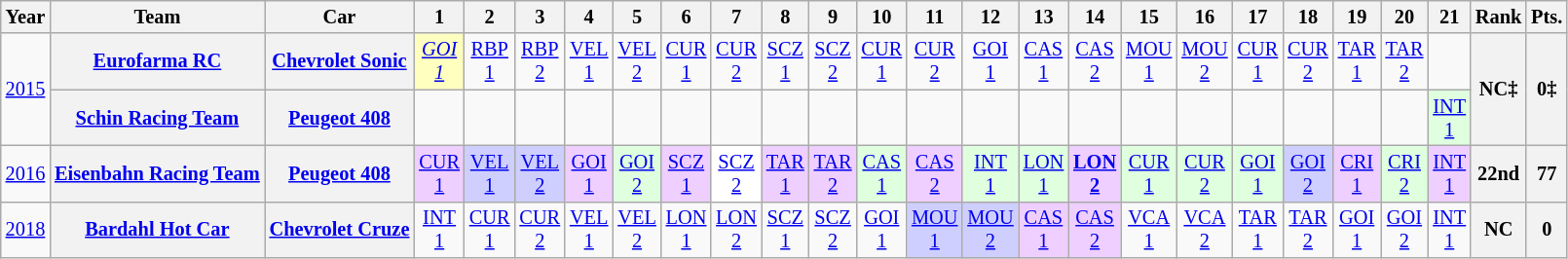<table class="wikitable" style="text-align:center; font-size:85%">
<tr>
<th>Year</th>
<th>Team</th>
<th>Car</th>
<th>1</th>
<th>2</th>
<th>3</th>
<th>4</th>
<th>5</th>
<th>6</th>
<th>7</th>
<th>8</th>
<th>9</th>
<th>10</th>
<th>11</th>
<th>12</th>
<th>13</th>
<th>14</th>
<th>15</th>
<th>16</th>
<th>17</th>
<th>18</th>
<th>19</th>
<th>20</th>
<th>21</th>
<th>Rank</th>
<th>Pts.</th>
</tr>
<tr>
<td rowspan=2><a href='#'>2015</a></td>
<th><a href='#'>Eurofarma RC</a></th>
<th><a href='#'>Chevrolet Sonic</a></th>
<td style=background:#FFFFBF><em><a href='#'>GOI<br>1</a></em><br></td>
<td><a href='#'>RBP<br>1</a></td>
<td><a href='#'>RBP<br>2</a></td>
<td><a href='#'>VEL<br>1</a></td>
<td><a href='#'>VEL<br>2</a></td>
<td><a href='#'>CUR<br>1</a></td>
<td><a href='#'>CUR<br>2</a></td>
<td><a href='#'>SCZ<br>1</a></td>
<td><a href='#'>SCZ<br>2</a></td>
<td><a href='#'>CUR<br>1</a></td>
<td><a href='#'>CUR<br>2</a></td>
<td><a href='#'>GOI<br>1</a></td>
<td><a href='#'>CAS<br>1</a></td>
<td><a href='#'>CAS<br>2</a></td>
<td><a href='#'>MOU<br>1</a></td>
<td><a href='#'>MOU<br>2</a></td>
<td><a href='#'>CUR<br>1</a></td>
<td><a href='#'>CUR<br>2</a></td>
<td><a href='#'>TAR<br>1</a></td>
<td><a href='#'>TAR<br>2</a></td>
<td></td>
<th rowspan=2>NC‡</th>
<th rowspan=2>0‡</th>
</tr>
<tr>
<th><a href='#'>Schin Racing Team</a></th>
<th><a href='#'>Peugeot 408</a></th>
<td></td>
<td></td>
<td></td>
<td></td>
<td></td>
<td></td>
<td></td>
<td></td>
<td></td>
<td></td>
<td></td>
<td></td>
<td></td>
<td></td>
<td></td>
<td></td>
<td></td>
<td></td>
<td></td>
<td></td>
<td style=background:#DFFFDF><a href='#'>INT<br>1</a><br></td>
</tr>
<tr>
<td><a href='#'>2016</a></td>
<th><a href='#'>Eisenbahn Racing Team</a></th>
<th><a href='#'>Peugeot 408</a></th>
<td style=background:#EFCFFF><a href='#'>CUR<br>1</a><br></td>
<td style=background:#CFCFFF><a href='#'>VEL<br>1</a><br></td>
<td style=background:#CFCFFF><a href='#'>VEL<br>2</a><br></td>
<td style=background:#EFCFFF><a href='#'>GOI<br>1</a><br></td>
<td style=background:#DFFFDF><a href='#'>GOI<br>2</a><br></td>
<td style=background:#EFCFFF><a href='#'>SCZ<br>1</a><br></td>
<td style=background:#FFFFFF><a href='#'>SCZ<br>2</a><br></td>
<td style=background:#EFCFFF><a href='#'>TAR<br>1</a><br></td>
<td style=background:#EFCFFF><a href='#'>TAR<br>2</a><br></td>
<td style=background:#DFFFDF><a href='#'>CAS<br>1</a><br></td>
<td style=background:#EFCFFF><a href='#'>CAS<br>2</a><br></td>
<td style=background:#DFFFDF><a href='#'>INT<br>1</a><br></td>
<td style=background:#DFFFDF><a href='#'>LON<br>1</a><br></td>
<td style=background:#EFCFFF><strong><a href='#'>LON<br>2</a></strong><br></td>
<td style=background:#DFFFDF><a href='#'>CUR<br>1</a><br></td>
<td style=background:#DFFFDF><a href='#'>CUR<br>2</a><br></td>
<td style=background:#DFFFDF><a href='#'>GOI<br>1</a><br></td>
<td style=background:#CFCFFF><a href='#'>GOI<br>2</a><br></td>
<td style=background:#EFCFFF><a href='#'>CRI<br>1</a><br></td>
<td style=background:#DFFFDF><a href='#'>CRI<br>2</a><br></td>
<td style=background:#EFCFFF><a href='#'>INT<br>1</a><br></td>
<th>22nd</th>
<th>77</th>
</tr>
<tr>
<td><a href='#'>2018</a></td>
<th><a href='#'>Bardahl Hot Car</a></th>
<th><a href='#'>Chevrolet Cruze</a></th>
<td><a href='#'>INT<br>1</a></td>
<td><a href='#'>CUR<br>1</a></td>
<td><a href='#'>CUR<br>2</a></td>
<td><a href='#'>VEL<br>1</a></td>
<td><a href='#'>VEL<br>2</a></td>
<td><a href='#'>LON<br>1</a></td>
<td><a href='#'>LON<br>2</a></td>
<td><a href='#'>SCZ<br>1</a></td>
<td><a href='#'>SCZ<br>2</a></td>
<td><a href='#'>GOI<br>1</a></td>
<td style=background:#CFCFFF><a href='#'>MOU<br>1</a><br></td>
<td style=background:#CFCFFF><a href='#'>MOU<br>2</a><br></td>
<td style=background:#EFCFFF><a href='#'>CAS<br>1</a><br></td>
<td style=background:#EFCFFF><a href='#'>CAS<br>2</a><br></td>
<td><a href='#'>VCA<br>1</a></td>
<td><a href='#'>VCA<br>2</a></td>
<td><a href='#'>TAR<br>1</a></td>
<td><a href='#'>TAR<br>2</a></td>
<td><a href='#'>GOI<br>1</a></td>
<td><a href='#'>GOI<br>2</a></td>
<td><a href='#'>INT<br>1</a></td>
<th>NC</th>
<th>0</th>
</tr>
</table>
